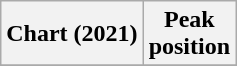<table class="wikitable plainrowheaders" style="text-align:center">
<tr>
<th scope="col">Chart (2021)</th>
<th scope="col">Peak<br>position</th>
</tr>
<tr>
</tr>
</table>
